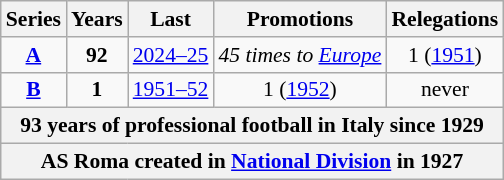<table class="wikitable sortable" style="font-size:90%; text-align: center;">
<tr>
<th>Series</th>
<th>Years</th>
<th>Last</th>
<th>Promotions</th>
<th>Relegations</th>
</tr>
<tr>
<td align=center><strong><a href='#'>A</a></strong></td>
<td><strong>92</strong></td>
<td><a href='#'>2024–25</a></td>
<td><em>45 times to <a href='#'>Europe</a></em></td>
<td> 1 (<a href='#'>1951</a>)</td>
</tr>
<tr>
<td align=center><strong><a href='#'>B</a></strong></td>
<td><strong>1</strong></td>
<td><a href='#'>1951–52</a></td>
<td> 1 (<a href='#'>1952</a>)</td>
<td>never</td>
</tr>
<tr>
<th colspan=5>93 years of professional football in Italy since 1929</th>
</tr>
<tr>
<th colspan=5>AS Roma created in <a href='#'>National Division</a> in 1927</th>
</tr>
</table>
